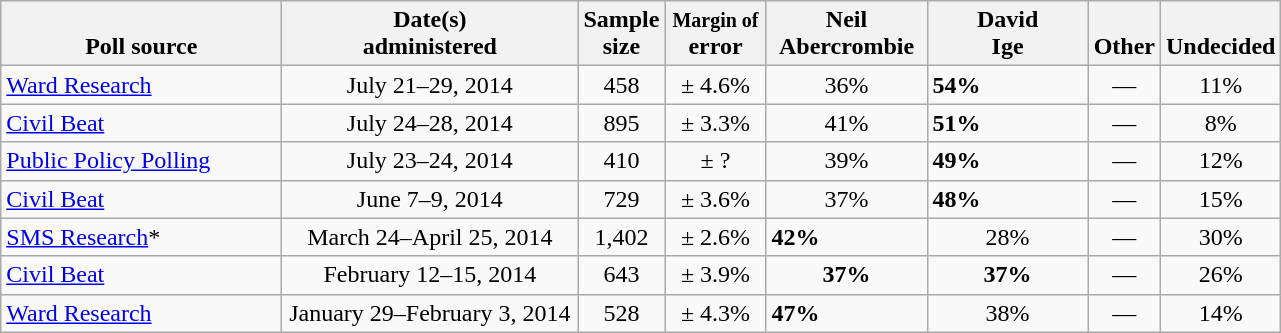<table class="wikitable">
<tr valign= bottom>
<th style="width:180px;">Poll source</th>
<th style="width:190px;">Date(s)<br>administered</th>
<th class=small>Sample<br>size</th>
<th style="width:60px;"><small>Margin of</small><br>error</th>
<th style="width:100px;">Neil<br>Abercrombie</th>
<th style="width:100px;">David<br>Ige</th>
<th style="width:40px;">Other</th>
<th style="width:40px;">Undecided</th>
</tr>
<tr>
<td><a href='#'>Ward Research</a></td>
<td align=center>July 21–29, 2014</td>
<td align=center>458</td>
<td align=center>± 4.6%</td>
<td align=center>36%</td>
<td><strong>54%</strong></td>
<td align=center>—</td>
<td align=center>11%</td>
</tr>
<tr>
<td><a href='#'>Civil Beat</a></td>
<td align=center>July 24–28, 2014</td>
<td align=center>895</td>
<td align=center>± 3.3%</td>
<td align=center>41%</td>
<td><strong>51%</strong></td>
<td align=center>—</td>
<td align=center>8%</td>
</tr>
<tr>
<td><a href='#'>Public Policy Polling</a></td>
<td align=center>July 23–24, 2014</td>
<td align=center>410</td>
<td align=center>± ?</td>
<td align=center>39%</td>
<td><strong>49%</strong></td>
<td align=center>—</td>
<td align=center>12%</td>
</tr>
<tr>
<td><a href='#'>Civil Beat</a></td>
<td align=center>June 7–9, 2014</td>
<td align=center>729</td>
<td align=center>± 3.6%</td>
<td align=center>37%</td>
<td><strong>48%</strong></td>
<td align=center>—</td>
<td align=center>15%</td>
</tr>
<tr>
<td><a href='#'>SMS Research</a>*</td>
<td align=center>March 24–April 25, 2014</td>
<td align=center>1,402</td>
<td align=center>± 2.6%</td>
<td><strong>42%</strong></td>
<td align=center>28%</td>
<td align=center>—</td>
<td align=center>30%</td>
</tr>
<tr>
<td><a href='#'>Civil Beat</a></td>
<td align=center>February 12–15, 2014</td>
<td align=center>643</td>
<td align=center>± 3.9%</td>
<td align=center><strong>37%</strong></td>
<td align=center><strong>37%</strong></td>
<td align=center>—</td>
<td align=center>26%</td>
</tr>
<tr>
<td><a href='#'>Ward Research</a></td>
<td align=center>January 29–February 3, 2014</td>
<td align=center>528</td>
<td align=center>± 4.3%</td>
<td><strong>47%</strong></td>
<td align=center>38%</td>
<td align=center>—</td>
<td align=center>14%</td>
</tr>
</table>
